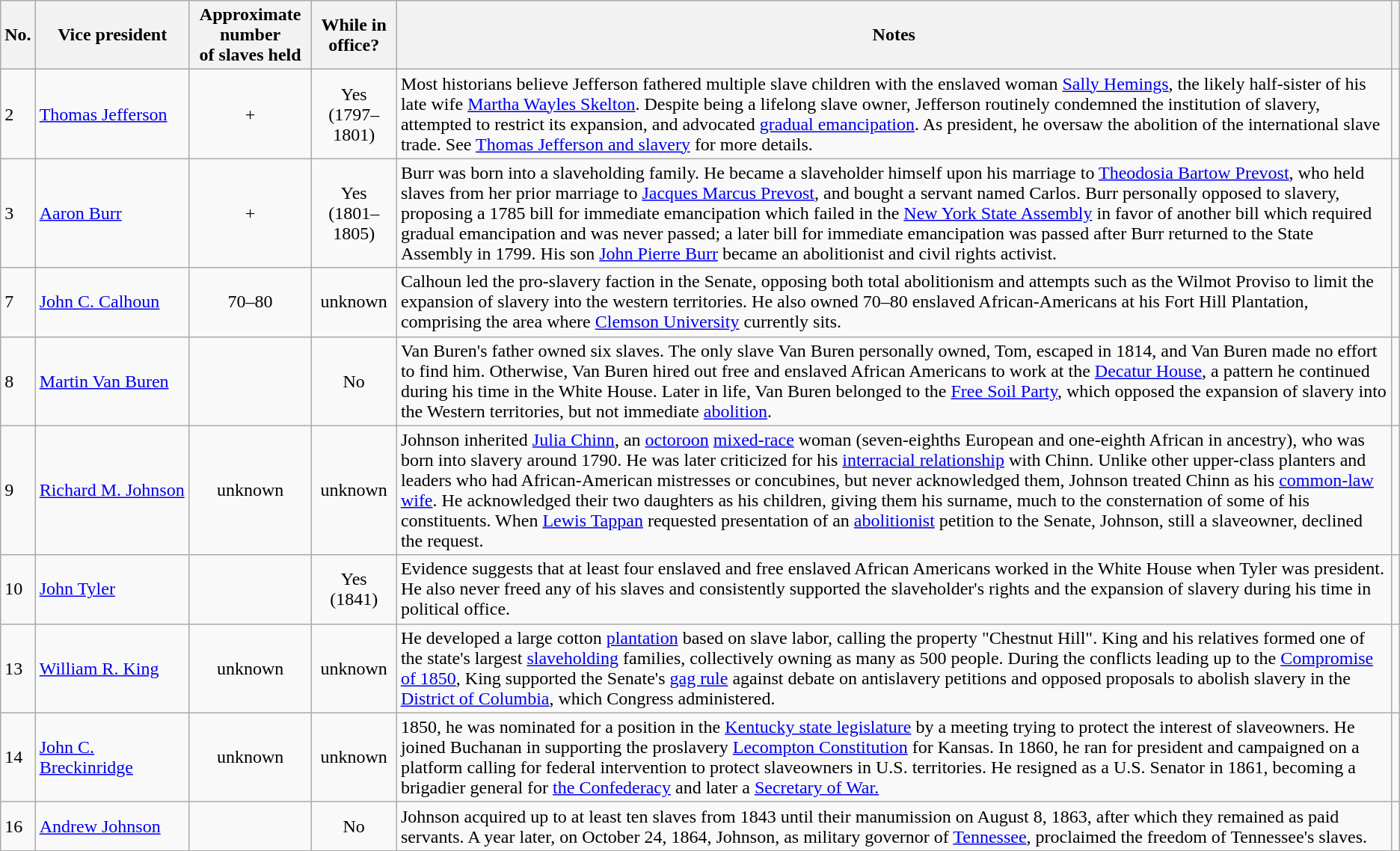<table class="wikitable sortable">
<tr>
<th><abbr>No.</abbr></th>
<th scope="col" width="130px">Vice president</th>
<th>Approximate number<br>of slaves held</th>
<th>While in office?</th>
<th>Notes</th>
<th></th>
</tr>
<tr>
<td>2</td>
<td><a href='#'>Thomas Jefferson</a></td>
<td style="text-align:center">+</td>
<td style="text-align:center">Yes (1797–1801)</td>
<td>Most historians believe Jefferson fathered multiple slave children with the enslaved woman <a href='#'>Sally Hemings</a>, the likely half-sister of his late wife <a href='#'>Martha Wayles Skelton</a>.  Despite being a lifelong slave owner, Jefferson routinely condemned the institution of slavery, attempted to restrict its expansion, and advocated <a href='#'>gradual emancipation</a>.  As president, he oversaw the abolition of the international slave trade. See <a href='#'>Thomas Jefferson and slavery</a> for more details.</td>
<td></td>
</tr>
<tr>
<td>3</td>
<td><a href='#'>Aaron Burr</a></td>
<td style="text-align:center">+</td>
<td style="text-align:center">Yes (1801–1805)</td>
<td>Burr was born into a slaveholding family. He became a slaveholder himself upon his marriage to <a href='#'>Theodosia Bartow Prevost</a>, who held slaves from her prior marriage to <a href='#'>Jacques Marcus Prevost</a>, and bought a servant named Carlos. Burr personally opposed to slavery, proposing a 1785 bill for immediate emancipation which failed in the <a href='#'>New York State Assembly</a> in favor of another bill which required gradual emancipation and was never passed; a later bill for immediate emancipation was passed after Burr returned to the State Assembly in 1799. His son <a href='#'>John Pierre Burr</a> became an abolitionist and civil rights activist.</td>
<td></td>
</tr>
<tr>
<td>7</td>
<td><a href='#'>John C. Calhoun</a></td>
<td style="text-align:center">70–80</td>
<td style="text-align:center">unknown</td>
<td>Calhoun led the pro-slavery faction in the Senate, opposing both total abolitionism and attempts such as the Wilmot Proviso to limit the expansion of slavery into the western territories. He also owned 70–80 enslaved African-Americans at his Fort Hill Plantation, comprising the area where <a href='#'>Clemson University</a> currently sits.</td>
<td></td>
</tr>
<tr>
<td>8</td>
<td><a href='#'>Martin Van Buren</a></td>
<td style="text-align:center"></td>
<td style="text-align:center">No</td>
<td>Van Buren's father owned six slaves. The only slave Van Buren personally owned, Tom, escaped in 1814, and Van Buren made no effort to find him. Otherwise, Van Buren hired out free and enslaved African Americans to work at the <a href='#'>Decatur House</a>, a pattern he continued during his time in the White House. Later in life, Van Buren belonged to the <a href='#'>Free Soil Party</a>, which opposed the expansion of slavery into the Western territories, but not immediate <a href='#'>abolition</a>.</td>
<td></td>
</tr>
<tr>
<td>9</td>
<td><a href='#'>Richard M. Johnson</a></td>
<td style="text-align:center">unknown</td>
<td style="text-align:center">unknown</td>
<td>Johnson inherited <a href='#'>Julia Chinn</a>, an <a href='#'>octoroon</a> <a href='#'>mixed-race</a> woman (seven-eighths European and one-eighth African in ancestry), who was born into slavery around 1790. He was later criticized for his <a href='#'>interracial relationship</a> with Chinn. Unlike other upper-class planters and leaders who had African-American mistresses or concubines, but never acknowledged them, Johnson treated Chinn as his <a href='#'>common-law wife</a>. He acknowledged their two daughters as his children, giving them his surname, much to the consternation of some of his constituents. When <a href='#'>Lewis Tappan</a> requested presentation of an <a href='#'>abolitionist</a> petition to the Senate, Johnson, still a slaveowner, declined the request.</td>
<td></td>
</tr>
<tr>
<td>10</td>
<td><a href='#'>John Tyler</a></td>
<td style="text-align:center"></td>
<td style="text-align:center">Yes (1841)</td>
<td>Evidence suggests that at least four enslaved and free enslaved African Americans worked in the White House when Tyler was president. He also never freed any of his slaves and consistently supported the slaveholder's rights and the expansion of slavery during his time in political office.</td>
<td></td>
</tr>
<tr>
<td>13</td>
<td><a href='#'>William R. King</a></td>
<td style="text-align:center">unknown</td>
<td style="text-align:center">unknown</td>
<td>He developed a large cotton <a href='#'>plantation</a> based on slave labor, calling the property "Chestnut Hill". King and his relatives formed one of the state's largest <a href='#'>slaveholding</a> families, collectively owning as many as 500 people. During the conflicts leading up to the <a href='#'>Compromise of 1850</a>, King supported the Senate's <a href='#'>gag rule</a> against debate on antislavery petitions and opposed proposals to abolish slavery in the <a href='#'>District of Columbia</a>, which Congress administered.</td>
<td></td>
</tr>
<tr>
<td>14</td>
<td><a href='#'>John C. Breckinridge</a></td>
<td style="text-align:center">unknown</td>
<td style="text-align:center">unknown</td>
<td>1850, he was nominated for a position in the <a href='#'>Kentucky state legislature</a> by a meeting trying to protect the interest of slaveowners. He joined Buchanan in supporting the proslavery <a href='#'>Lecompton Constitution</a> for Kansas. In 1860, he ran for president and campaigned on a platform calling for federal intervention to protect slaveowners in U.S. territories. He resigned as a U.S. Senator in 1861, becoming a brigadier general for <a href='#'>the Confederacy</a> and later a <a href='#'>Secretary of War.</a></td>
<td></td>
</tr>
<tr>
<td>16</td>
<td><a href='#'>Andrew Johnson</a></td>
<td style="text-align:center"></td>
<td style="text-align:center">No</td>
<td>Johnson acquired up to at least ten slaves from 1843 until their manumission on August 8, 1863, after which they remained as paid servants. A year later, on October 24, 1864, Johnson, as military governor of <a href='#'>Tennessee</a>, proclaimed the freedom of Tennessee's slaves.</td>
<td></td>
</tr>
</table>
